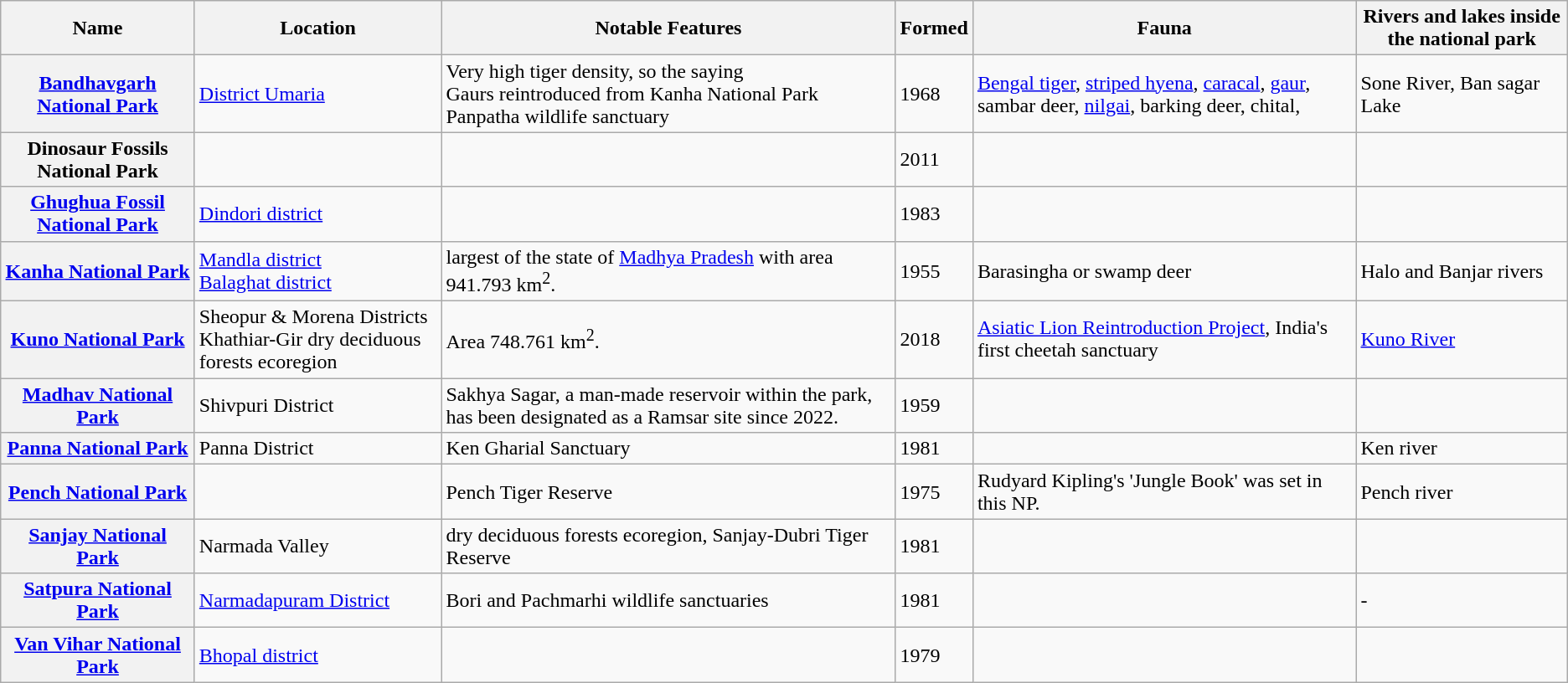<table class="wikitable sortable">
<tr>
<th>Name</th>
<th>Location</th>
<th>Notable Features</th>
<th>Formed</th>
<th>Fauna</th>
<th>Rivers and lakes inside the national park</th>
</tr>
<tr>
<th><a href='#'>Bandhavgarh National Park</a></th>
<td><a href='#'>District Umaria</a></td>
<td>Very high tiger density, so the saying<br>Gaurs reintroduced from Kanha National Park<br>Panpatha wildlife sanctuary</td>
<td>1968</td>
<td><a href='#'>Bengal tiger</a>, <a href='#'>striped hyena</a>, <a href='#'>caracal</a>, <a href='#'>gaur</a>, sambar deer, <a href='#'>nilgai</a>, barking deer, chital,</td>
<td>Sone River, Ban sagar Lake</td>
</tr>
<tr>
<th>Dinosaur Fossils<br>National Park</th>
<td></td>
<td></td>
<td>2011</td>
<td></td>
<td></td>
</tr>
<tr>
<th><a href='#'>Ghughua Fossil National Park</a></th>
<td><a href='#'>Dindori district</a></td>
<td></td>
<td>1983</td>
<td></td>
<td></td>
</tr>
<tr>
<th><a href='#'>Kanha National Park</a></th>
<td><a href='#'>Mandla district</a><br><a href='#'>Balaghat district</a></td>
<td>largest of the state of <a href='#'>Madhya Pradesh</a> with area 941.793 km<sup>2</sup>.</td>
<td>1955</td>
<td>Barasingha or swamp deer</td>
<td>Halo and Banjar rivers</td>
</tr>
<tr>
<th><a href='#'>Kuno National Park</a></th>
<td>Sheopur  & Morena Districts<br>Khathiar-Gir dry deciduous forests ecoregion</td>
<td>Area 748.761 km<sup>2</sup>.</td>
<td>2018</td>
<td><a href='#'>Asiatic Lion Reintroduction Project</a>, India's first cheetah sanctuary</td>
<td><a href='#'>Kuno River</a></td>
</tr>
<tr>
<th><a href='#'>Madhav National Park</a></th>
<td>Shivpuri District</td>
<td>Sakhya Sagar, a man-made reservoir within the park, has been designated as a Ramsar site since 2022.</td>
<td>1959</td>
<td></td>
<td></td>
</tr>
<tr>
<th><a href='#'>Panna National Park</a></th>
<td>Panna District</td>
<td>Ken Gharial Sanctuary</td>
<td>1981</td>
<td></td>
<td>Ken river</td>
</tr>
<tr>
<th><a href='#'>Pench National Park</a></th>
<td></td>
<td>Pench Tiger Reserve</td>
<td>1975</td>
<td>Rudyard Kipling's 'Jungle Book' was set in this NP.</td>
<td>Pench river</td>
</tr>
<tr>
<th><a href='#'>Sanjay National Park</a></th>
<td>Narmada Valley</td>
<td>dry deciduous forests ecoregion,  Sanjay-Dubri Tiger Reserve</td>
<td>1981</td>
<td></td>
<td></td>
</tr>
<tr>
<th><a href='#'>Satpura National Park</a></th>
<td><a href='#'>Narmadapuram District</a></td>
<td>Bori and Pachmarhi wildlife sanctuaries</td>
<td>1981</td>
<td></td>
<td>-</td>
</tr>
<tr>
<th><a href='#'>Van Vihar National Park</a></th>
<td><a href='#'>Bhopal district</a></td>
<td></td>
<td>1979</td>
<td></td>
<td></td>
</tr>
</table>
